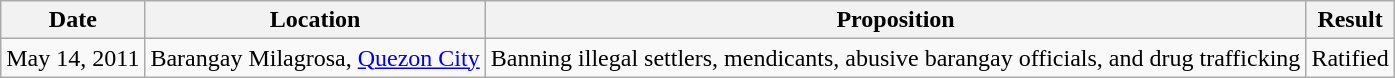<table class="wikitable">
<tr>
<th>Date</th>
<th>Location</th>
<th>Proposition</th>
<th>Result</th>
</tr>
<tr>
<td>May 14, 2011</td>
<td>Barangay Milagrosa, <a href='#'>Quezon City</a></td>
<td>Banning illegal settlers, mendicants, abusive barangay officials, and drug trafficking</td>
<td>Ratified</td>
</tr>
</table>
